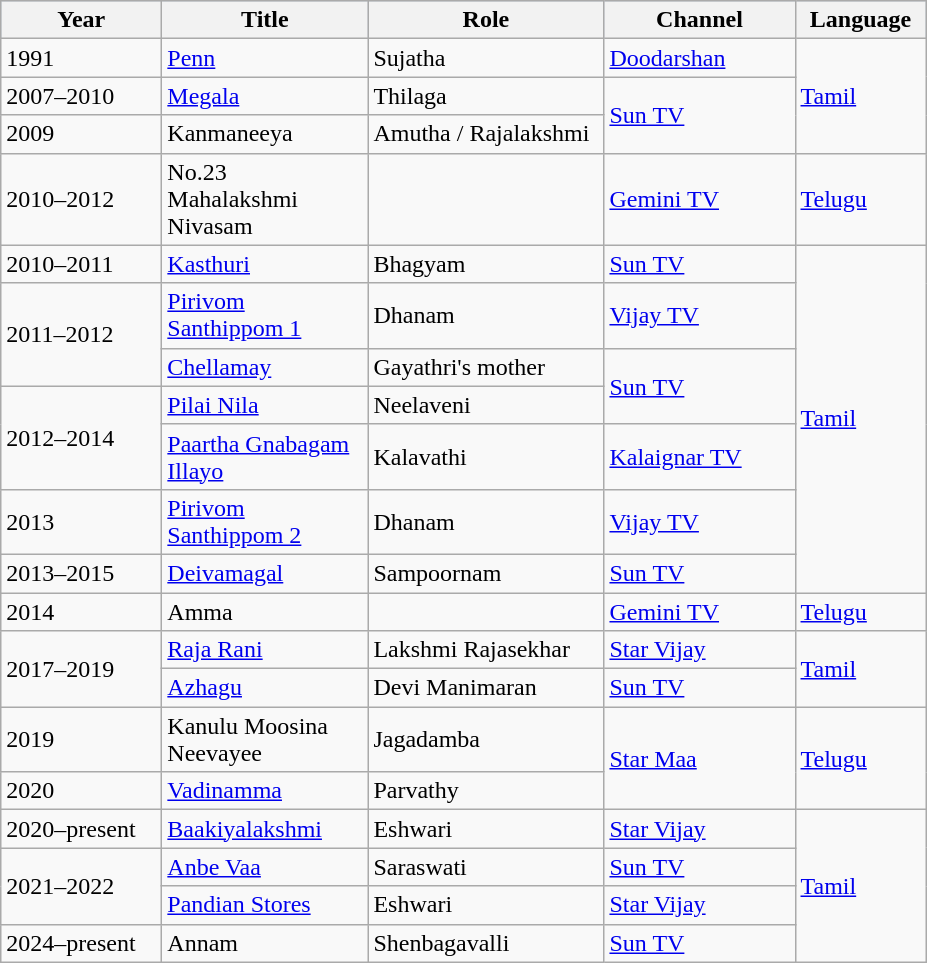<table class="wikitable sortable" border="1">
<tr style="background:#B0C4DE;">
<th style="width:100px;">Year</th>
<th style="width:130px;">Title</th>
<th style="width:150px;">Role</th>
<th style="width:120px;">Channel</th>
<th style="width:80px;">Language</th>
</tr>
<tr>
<td>1991</td>
<td><a href='#'>Penn</a></td>
<td>Sujatha</td>
<td><a href='#'>Doodarshan</a></td>
<td rowspan="3"><a href='#'>Tamil</a></td>
</tr>
<tr>
<td>2007–2010</td>
<td><a href='#'>Megala</a></td>
<td>Thilaga</td>
<td rowspan="2"><a href='#'>Sun TV</a></td>
</tr>
<tr>
<td>2009</td>
<td>Kanmaneeya</td>
<td>Amutha / Rajalakshmi</td>
</tr>
<tr>
<td>2010–2012</td>
<td>No.23 Mahalakshmi Nivasam</td>
<td></td>
<td><a href='#'>Gemini TV</a></td>
<td><a href='#'>Telugu</a></td>
</tr>
<tr>
<td>2010–2011</td>
<td><a href='#'>Kasthuri</a></td>
<td>Bhagyam</td>
<td><a href='#'>Sun TV</a></td>
<td rowspan="7"><a href='#'>Tamil</a></td>
</tr>
<tr>
<td rowspan="2">2011–2012</td>
<td><a href='#'>Pirivom Santhippom 1</a></td>
<td>Dhanam</td>
<td><a href='#'>Vijay TV</a></td>
</tr>
<tr>
<td><a href='#'>Chellamay</a></td>
<td>Gayathri's mother</td>
<td rowspan="2"><a href='#'>Sun TV</a></td>
</tr>
<tr>
<td rowspan="2">2012–2014</td>
<td><a href='#'>Pilai Nila</a></td>
<td>Neelaveni</td>
</tr>
<tr>
<td><a href='#'>Paartha Gnabagam Illayo</a></td>
<td>Kalavathi</td>
<td><a href='#'>Kalaignar TV</a></td>
</tr>
<tr>
<td>2013</td>
<td><a href='#'>Pirivom Santhippom 2</a></td>
<td>Dhanam</td>
<td><a href='#'>Vijay TV</a></td>
</tr>
<tr>
<td>2013–2015</td>
<td><a href='#'>Deivamagal</a></td>
<td>Sampoornam</td>
<td><a href='#'>Sun TV</a></td>
</tr>
<tr>
<td>2014</td>
<td>Amma</td>
<td></td>
<td><a href='#'>Gemini TV</a></td>
<td><a href='#'>Telugu</a></td>
</tr>
<tr>
<td rowspan="2">2017–2019</td>
<td><a href='#'>Raja Rani</a></td>
<td>Lakshmi Rajasekhar</td>
<td><a href='#'>Star Vijay</a></td>
<td rowspan=2><a href='#'>Tamil</a></td>
</tr>
<tr>
<td><a href='#'>Azhagu</a></td>
<td>Devi Manimaran</td>
<td><a href='#'>Sun TV</a></td>
</tr>
<tr>
<td>2019</td>
<td>Kanulu Moosina Neevayee</td>
<td>Jagadamba</td>
<td rowspan=2><a href='#'>Star Maa</a></td>
<td rowspan=2><a href='#'>Telugu</a></td>
</tr>
<tr>
<td>2020</td>
<td><a href='#'>Vadinamma</a></td>
<td>Parvathy</td>
</tr>
<tr>
<td>2020–present</td>
<td><a href='#'>Baakiyalakshmi</a></td>
<td>Eshwari</td>
<td><a href='#'>Star Vijay</a></td>
<td rowspan=4><a href='#'>Tamil</a></td>
</tr>
<tr>
<td rowspan="2">2021–2022</td>
<td><a href='#'>Anbe Vaa</a></td>
<td>Saraswati</td>
<td><a href='#'>Sun TV</a></td>
</tr>
<tr>
<td><a href='#'>Pandian Stores</a></td>
<td>Eshwari</td>
<td><a href='#'>Star Vijay</a></td>
</tr>
<tr>
<td>2024–present</td>
<td>Annam</td>
<td>Shenbagavalli</td>
<td><a href='#'>Sun TV</a></td>
</tr>
</table>
